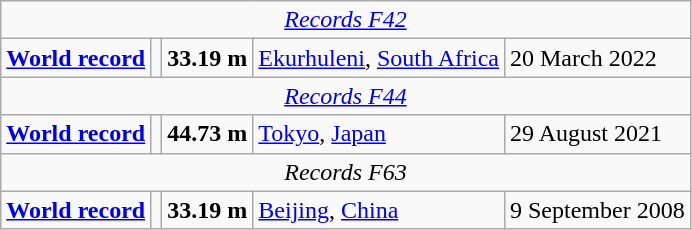<table class="wikitable">
<tr>
<td colspan=5 align=center><em><a href='#'>Records F42</a></em></td>
</tr>
<tr>
<td><a href='#'><strong>World record</strong></a></td>
<td></td>
<td><strong>33.19 m </strong></td>
<td><a href='#'>Ekurhuleni</a>, <a href='#'>South Africa</a></td>
<td>20 March 2022</td>
</tr>
<tr>
<td colspan=5 align=center><em><a href='#'>Records F44</a></em></td>
</tr>
<tr>
<td><a href='#'><strong>World record</strong></a></td>
<td></td>
<td><strong>44.73 m </strong></td>
<td><a href='#'>Tokyo</a>, <a href='#'>Japan</a></td>
<td>29 August 2021</td>
</tr>
<tr>
<td colspan=5 align=center><em>Records F63</em></td>
</tr>
<tr>
<td><a href='#'><strong>World record</strong></a></td>
<td></td>
<td><strong>33.19 m</strong></td>
<td><a href='#'>Beijing</a>, <a href='#'>China</a></td>
<td>9 September 2008</td>
</tr>
</table>
